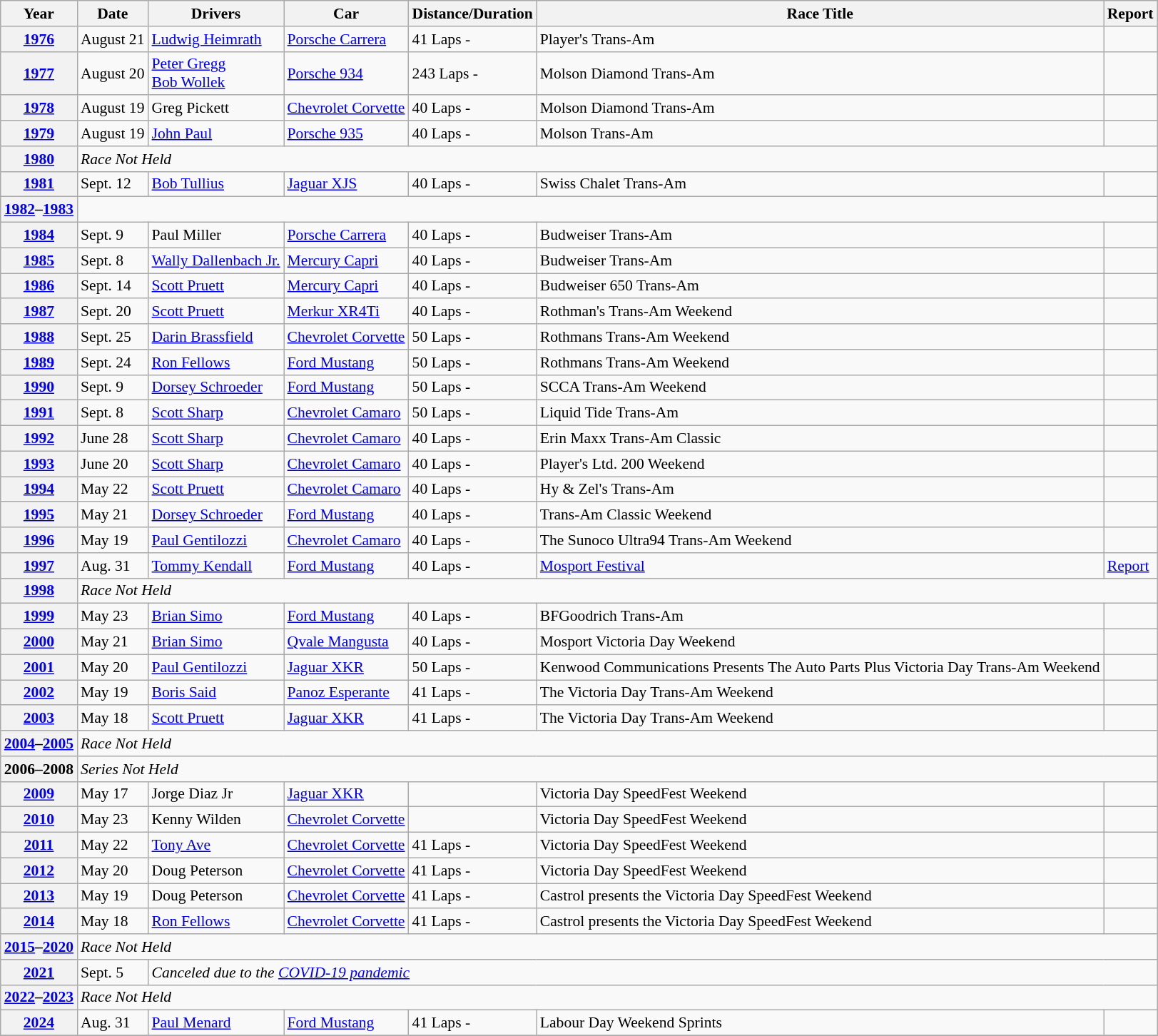<table class="sortable wikitable" style="font-size: 90%;">
<tr>
<th>Year</th>
<th>Date</th>
<th>Drivers</th>
<th>Car</th>
<th>Distance/Duration</th>
<th>Race Title</th>
<th>Report</th>
</tr>
<tr>
<th><a href='#'>1976</a></th>
<td>August 21</td>
<td> <a href='#'>Ludwig Heimrath</a></td>
<td><a href='#'>Porsche Carrera</a></td>
<td>41 Laps - </td>
<td>Player's Trans-Am</td>
<td></td>
</tr>
<tr>
<th><a href='#'>1977</a></th>
<td>August 20</td>
<td> <a href='#'>Peter Gregg</a><br> <a href='#'>Bob Wollek</a></td>
<td><a href='#'>Porsche 934</a></td>
<td>243 Laps - </td>
<td>Molson Diamond Trans-Am</td>
<td></td>
</tr>
<tr>
<th><a href='#'>1978</a></th>
<td>August 19</td>
<td> Greg Pickett</td>
<td><a href='#'>Chevrolet Corvette</a></td>
<td>40 Laps - </td>
<td>Molson Diamond Trans-Am</td>
<td></td>
</tr>
<tr>
<th><a href='#'>1979</a></th>
<td>August 19</td>
<td> <a href='#'>John Paul</a></td>
<td><a href='#'>Porsche 935</a></td>
<td>40 Laps - </td>
<td>Molson Trans-Am</td>
<td></td>
</tr>
<tr>
<th><a href='#'>1980</a></th>
<td colspan="6"><em>Race Not Held</em></td>
</tr>
<tr>
<th><a href='#'>1981</a></th>
<td>Sept. 12</td>
<td> <a href='#'>Bob Tullius</a></td>
<td><a href='#'>Jaguar XJS</a></td>
<td>40 Laps - </td>
<td>Swiss Chalet Trans-Am</td>
<td></td>
</tr>
<tr>
<th><a href='#'>1982</a>–<a href='#'>1983</a></th>
<td colspan="6"></td>
</tr>
<tr>
<th><a href='#'>1984</a></th>
<td>Sept. 9</td>
<td>Paul Miller</td>
<td><a href='#'>Porsche Carrera</a></td>
<td>40 Laps - </td>
<td>Budweiser Trans-Am</td>
<td></td>
</tr>
<tr>
<th><a href='#'>1985</a></th>
<td>Sept. 8</td>
<td> <a href='#'>Wally Dallenbach Jr.</a></td>
<td><a href='#'>Mercury Capri</a></td>
<td>40 Laps - </td>
<td>Budweiser Trans-Am</td>
<td></td>
</tr>
<tr>
<th><a href='#'>1986</a></th>
<td>Sept. 14</td>
<td> <a href='#'>Scott Pruett</a></td>
<td><a href='#'>Mercury Capri</a></td>
<td>40 Laps - </td>
<td>Budweiser 650 Trans-Am</td>
<td></td>
</tr>
<tr>
<th><a href='#'>1987</a></th>
<td>Sept. 20</td>
<td> <a href='#'>Scott Pruett</a></td>
<td><a href='#'>Merkur XR4Ti</a></td>
<td>40 Laps - </td>
<td>Rothman's Trans-Am Weekend</td>
<td></td>
</tr>
<tr>
<th><a href='#'>1988</a></th>
<td>Sept. 25</td>
<td> <a href='#'>Darin Brassfield</a></td>
<td><a href='#'>Chevrolet Corvette</a></td>
<td>50 Laps - </td>
<td>Rothmans Trans-Am Weekend</td>
<td></td>
</tr>
<tr>
<th><a href='#'>1989</a></th>
<td>Sept. 24</td>
<td> <a href='#'>Ron Fellows</a></td>
<td><a href='#'>Ford Mustang</a></td>
<td>50 Laps - </td>
<td>Rothmans Trans-Am Weekend</td>
<td></td>
</tr>
<tr>
<th><a href='#'>1990</a></th>
<td>Sept. 9</td>
<td> <a href='#'>Dorsey Schroeder</a></td>
<td><a href='#'>Ford Mustang</a></td>
<td>50 Laps - </td>
<td>SCCA Trans-Am Weekend</td>
<td></td>
</tr>
<tr>
<th><a href='#'>1991</a></th>
<td>Sept. 8</td>
<td> <a href='#'>Scott Sharp</a></td>
<td><a href='#'>Chevrolet Camaro</a></td>
<td>50 Laps - </td>
<td>Liquid Tide Trans-Am</td>
<td></td>
</tr>
<tr>
<th><a href='#'>1992</a></th>
<td>June 28</td>
<td> <a href='#'>Scott Sharp</a></td>
<td><a href='#'>Chevrolet Camaro</a></td>
<td>40 Laps - </td>
<td>Erin Maxx Trans-Am Classic</td>
<td></td>
</tr>
<tr>
<th><a href='#'>1993</a></th>
<td>June 20</td>
<td> <a href='#'>Scott Sharp</a></td>
<td><a href='#'>Chevrolet Camaro</a></td>
<td>40 Laps - </td>
<td>Player's Ltd. 200 Weekend</td>
<td></td>
</tr>
<tr>
<th><a href='#'>1994</a></th>
<td>May 22</td>
<td> <a href='#'>Scott Pruett</a></td>
<td><a href='#'>Chevrolet Camaro</a></td>
<td>40 Laps - </td>
<td>Hy & Zel's Trans-Am</td>
<td></td>
</tr>
<tr>
<th><a href='#'>1995</a></th>
<td>May 21</td>
<td> <a href='#'>Dorsey Schroeder</a></td>
<td><a href='#'>Ford Mustang</a></td>
<td>40 Laps - </td>
<td>Trans-Am Classic Weekend</td>
<td></td>
</tr>
<tr>
<th><a href='#'>1996</a></th>
<td>May 19</td>
<td> <a href='#'>Paul Gentilozzi</a></td>
<td><a href='#'>Chevrolet Camaro</a></td>
<td>40 Laps - </td>
<td>The Sunoco Ultra94 Trans-Am Weekend</td>
<td></td>
</tr>
<tr>
<th><a href='#'>1997</a></th>
<td>Aug. 31</td>
<td> <a href='#'>Tommy Kendall</a></td>
<td><a href='#'>Ford Mustang</a></td>
<td>40 Laps - </td>
<td><a href='#'>Mosport Festival</a></td>
<td><a href='#'>Report</a></td>
</tr>
<tr>
<th><a href='#'>1998</a></th>
<td colspan="6"><em>Race Not Held</em></td>
</tr>
<tr>
<th><a href='#'>1999</a></th>
<td>May 23</td>
<td> <a href='#'>Brian Simo</a></td>
<td><a href='#'>Ford Mustang</a></td>
<td>40 Laps - </td>
<td>BFGoodrich Trans-Am</td>
<td></td>
</tr>
<tr>
<th><a href='#'>2000</a></th>
<td>May 21</td>
<td> <a href='#'>Brian Simo</a></td>
<td><a href='#'>Qvale Mangusta</a></td>
<td>40 Laps - </td>
<td>Mosport Victoria Day Weekend</td>
<td></td>
</tr>
<tr>
<th><a href='#'>2001</a></th>
<td>May 20</td>
<td> <a href='#'>Paul Gentilozzi</a></td>
<td><a href='#'>Jaguar XKR</a></td>
<td>50 Laps - </td>
<td>Kenwood Communications Presents The Auto Parts Plus Victoria Day Trans-Am Weekend</td>
<td></td>
</tr>
<tr>
<th><a href='#'>2002</a></th>
<td>May 19</td>
<td> <a href='#'>Boris Said</a></td>
<td><a href='#'>Panoz Esperante</a></td>
<td>41 Laps - </td>
<td>The Victoria Day Trans-Am Weekend</td>
<td></td>
</tr>
<tr>
<th><a href='#'>2003</a></th>
<td>May 18</td>
<td> <a href='#'>Scott Pruett</a></td>
<td><a href='#'>Jaguar XKR</a></td>
<td>41 Laps - </td>
<td>The Victoria Day Trans-Am Weekend</td>
<td></td>
</tr>
<tr>
<th><a href='#'>2004</a>–<a href='#'>2005</a></th>
<td colspan="6"><em>Race Not Held</em></td>
</tr>
<tr>
<th>2006–2008</th>
<td colspan="6"><em>Series Not Held</em></td>
</tr>
<tr>
<th><a href='#'>2009</a></th>
<td>May 17</td>
<td> Jorge Diaz Jr</td>
<td><a href='#'>Jaguar XKR</a></td>
<td></td>
<td>Victoria Day SpeedFest Weekend</td>
<td></td>
</tr>
<tr>
<th><a href='#'>2010</a></th>
<td>May 23</td>
<td> Kenny Wilden</td>
<td><a href='#'>Chevrolet Corvette</a></td>
<td></td>
<td>Victoria Day SpeedFest Weekend</td>
<td></td>
</tr>
<tr>
<th><a href='#'>2011</a></th>
<td>May 22</td>
<td> <a href='#'>Tony Ave</a></td>
<td><a href='#'>Chevrolet Corvette</a></td>
<td>41 Laps - </td>
<td>Victoria Day SpeedFest Weekend</td>
<td></td>
</tr>
<tr>
<th><a href='#'>2012</a></th>
<td>May 20</td>
<td> Doug Peterson</td>
<td><a href='#'>Chevrolet Corvette</a></td>
<td>41 Laps - </td>
<td>Victoria Day SpeedFest Weekend</td>
<td></td>
</tr>
<tr>
<th><a href='#'>2013</a></th>
<td>May 19</td>
<td> Doug Peterson</td>
<td><a href='#'>Chevrolet Corvette</a></td>
<td>41 Laps - </td>
<td>Castrol presents the Victoria Day SpeedFest Weekend</td>
<td></td>
</tr>
<tr>
<th><a href='#'>2014</a></th>
<td>May 18</td>
<td> <a href='#'>Ron Fellows</a></td>
<td><a href='#'>Chevrolet Corvette</a></td>
<td>41 Laps - </td>
<td>Castrol presents the Victoria Day SpeedFest Weekend</td>
<td></td>
</tr>
<tr>
<th><a href='#'>2015</a>–<a href='#'>2020</a></th>
<td colspan="6"><em>Race Not Held</em></td>
</tr>
<tr>
<th><a href='#'>2021</a></th>
<td>Sept. 5</td>
<td colspan="5"><em>Canceled due to the <a href='#'>COVID-19 pandemic</a></em></td>
</tr>
<tr>
<th><a href='#'>2022</a>–<a href='#'>2023</a></th>
<td colspan="6"><em>Race Not Held</em></td>
</tr>
<tr>
<th><a href='#'>2024</a></th>
<td>Aug. 31</td>
<td> <a href='#'>Paul Menard</a></td>
<td><a href='#'>Ford Mustang</a></td>
<td>41 Laps - </td>
<td>Labour Day Weekend Sprints</td>
<td></td>
</tr>
<tr>
</tr>
</table>
